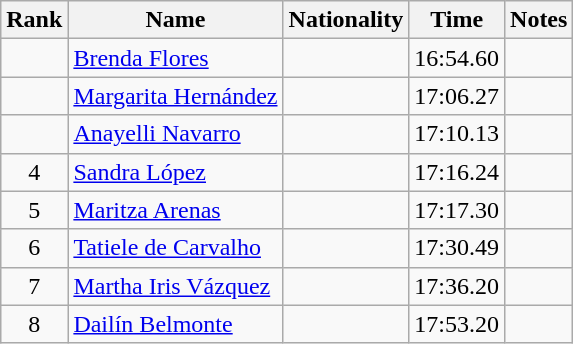<table class="wikitable sortable" style="text-align:center">
<tr>
<th>Rank</th>
<th>Name</th>
<th>Nationality</th>
<th>Time</th>
<th>Notes</th>
</tr>
<tr>
<td></td>
<td align=left><a href='#'>Brenda Flores</a></td>
<td></td>
<td>16:54.60</td>
<td></td>
</tr>
<tr>
<td></td>
<td align=left><a href='#'>Margarita Hernández</a></td>
<td></td>
<td>17:06.27</td>
<td></td>
</tr>
<tr>
<td></td>
<td align=left><a href='#'>Anayelli Navarro</a></td>
<td></td>
<td>17:10.13</td>
<td></td>
</tr>
<tr>
<td>4</td>
<td align=left><a href='#'>Sandra López</a></td>
<td></td>
<td>17:16.24</td>
<td></td>
</tr>
<tr>
<td>5</td>
<td align=left><a href='#'>Maritza Arenas</a></td>
<td></td>
<td>17:17.30</td>
<td></td>
</tr>
<tr>
<td>6</td>
<td align=left><a href='#'>Tatiele de Carvalho</a></td>
<td></td>
<td>17:30.49</td>
<td></td>
</tr>
<tr>
<td>7</td>
<td align=left><a href='#'>Martha Iris Vázquez</a></td>
<td></td>
<td>17:36.20</td>
<td></td>
</tr>
<tr>
<td>8</td>
<td align=left><a href='#'>Dailín Belmonte</a></td>
<td></td>
<td>17:53.20</td>
<td></td>
</tr>
</table>
